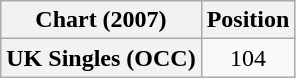<table class="wikitable plainrowheaders" style="text-align:center">
<tr>
<th scope="col">Chart (2007)</th>
<th scope="col">Position</th>
</tr>
<tr>
<th scope="row">UK Singles (OCC)</th>
<td>104</td>
</tr>
</table>
